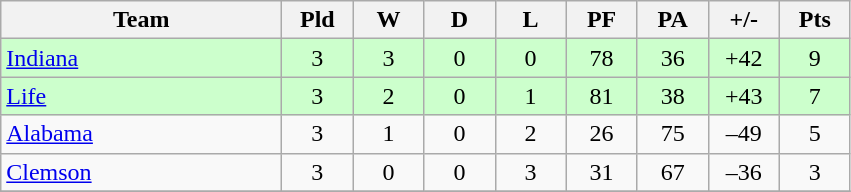<table class="wikitable" style="text-align: center;">
<tr>
<th width="180">Team</th>
<th width="40">Pld</th>
<th width="40">W</th>
<th width="40">D</th>
<th width="40">L</th>
<th width="40">PF</th>
<th width="40">PA</th>
<th width="40">+/-</th>
<th width="40">Pts</th>
</tr>
<tr bgcolor=ccffcc>
<td align=left><a href='#'>Indiana</a></td>
<td>3</td>
<td>3</td>
<td>0</td>
<td>0</td>
<td>78</td>
<td>36</td>
<td>+42</td>
<td>9</td>
</tr>
<tr bgcolor=ccffcc>
<td align=left><a href='#'>Life</a></td>
<td>3</td>
<td>2</td>
<td>0</td>
<td>1</td>
<td>81</td>
<td>38</td>
<td>+43</td>
<td>7</td>
</tr>
<tr>
<td align=left><a href='#'>Alabama</a></td>
<td>3</td>
<td>1</td>
<td>0</td>
<td>2</td>
<td>26</td>
<td>75</td>
<td>–49</td>
<td>5</td>
</tr>
<tr>
<td align=left><a href='#'>Clemson</a></td>
<td>3</td>
<td>0</td>
<td>0</td>
<td>3</td>
<td>31</td>
<td>67</td>
<td>–36</td>
<td>3</td>
</tr>
<tr>
</tr>
</table>
